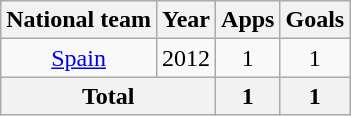<table class="wikitable" style="text-align:center">
<tr>
<th>National team</th>
<th>Year</th>
<th>Apps</th>
<th>Goals</th>
</tr>
<tr>
<td><a href='#'>Spain</a></td>
<td>2012</td>
<td>1</td>
<td>1</td>
</tr>
<tr>
<th colspan="2">Total</th>
<th>1</th>
<th>1</th>
</tr>
</table>
